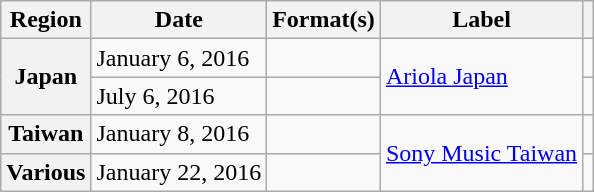<table class="wikitable plainrowheaders">
<tr>
<th scope="col">Region</th>
<th scope="col">Date</th>
<th scope="col">Format(s)</th>
<th scope="col">Label</th>
<th scope="col"></th>
</tr>
<tr>
<th scope="row" rowspan="2">Japan</th>
<td>January 6, 2016</td>
<td></td>
<td rowspan="2"><a href='#'>Ariola Japan</a></td>
<td></td>
</tr>
<tr>
<td>July 6, 2016</td>
<td></td>
<td></td>
</tr>
<tr>
<th scope="row">Taiwan</th>
<td>January 8, 2016</td>
<td></td>
<td rowspan="2"><a href='#'>Sony Music Taiwan</a></td>
<td></td>
</tr>
<tr>
<th scope="row">Various</th>
<td>January 22, 2016</td>
<td></td>
<td></td>
</tr>
</table>
